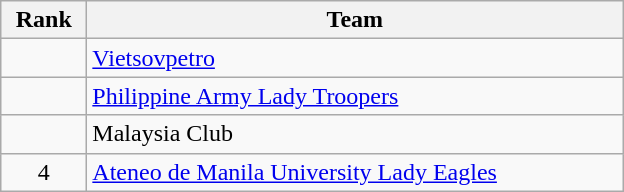<table class="wikitable" style="text-align: center;">
<tr>
<th width=50>Rank</th>
<th width=350>Team</th>
</tr>
<tr>
<td></td>
<td align="left"> <a href='#'>Vietsovpetro</a></td>
</tr>
<tr>
<td></td>
<td align="left"> <a href='#'>Philippine Army Lady Troopers</a></td>
</tr>
<tr>
<td></td>
<td align="left"> Malaysia Club</td>
</tr>
<tr>
<td>4</td>
<td align="left"> <a href='#'>Ateneo de Manila University Lady Eagles</a></td>
</tr>
</table>
